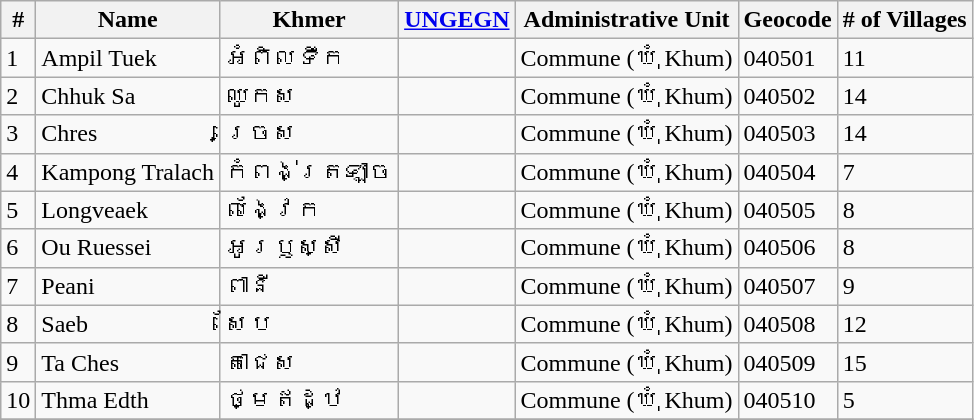<table class="wikitable sortable">
<tr>
<th>#</th>
<th>Name</th>
<th>Khmer</th>
<th><a href='#'>UNGEGN</a></th>
<th>Administrative Unit</th>
<th>Geocode</th>
<th># of Villages</th>
</tr>
<tr>
<td>1</td>
<td>Ampil Tuek</td>
<td>អំពិលទឹក</td>
<td></td>
<td>Commune (ឃុំ Khum)</td>
<td>040501</td>
<td>11</td>
</tr>
<tr>
<td>2</td>
<td>Chhuk Sa</td>
<td>ឈូកស</td>
<td></td>
<td>Commune (ឃុំ Khum)</td>
<td>040502</td>
<td>14</td>
</tr>
<tr>
<td>3</td>
<td>Chres</td>
<td>ច្រេស</td>
<td></td>
<td>Commune (ឃុំ Khum)</td>
<td>040503</td>
<td>14</td>
</tr>
<tr>
<td>4</td>
<td>Kampong Tralach</td>
<td>កំពង់ត្រឡាច</td>
<td></td>
<td>Commune (ឃុំ Khum)</td>
<td>040504</td>
<td>7</td>
</tr>
<tr>
<td>5</td>
<td>Longveaek</td>
<td>លង្វែក</td>
<td></td>
<td>Commune (ឃុំ Khum)</td>
<td>040505</td>
<td>8</td>
</tr>
<tr>
<td>6</td>
<td>Ou Ruessei</td>
<td>អូរឫស្សី</td>
<td></td>
<td>Commune (ឃុំ Khum)</td>
<td>040506</td>
<td>8</td>
</tr>
<tr>
<td>7</td>
<td>Peani</td>
<td>ពានី</td>
<td></td>
<td>Commune (ឃុំ Khum)</td>
<td>040507</td>
<td>9</td>
</tr>
<tr>
<td>8</td>
<td>Saeb</td>
<td>សែប</td>
<td></td>
<td>Commune (ឃុំ Khum)</td>
<td>040508</td>
<td>12</td>
</tr>
<tr>
<td>9</td>
<td>Ta Ches</td>
<td>តាជេស</td>
<td></td>
<td>Commune (ឃុំ Khum)</td>
<td>040509</td>
<td>15</td>
</tr>
<tr>
<td>10</td>
<td>Thma Edth</td>
<td>ថ្មឥដ្ឋ</td>
<td></td>
<td>Commune (ឃុំ Khum)</td>
<td>040510</td>
<td>5</td>
</tr>
<tr>
</tr>
</table>
